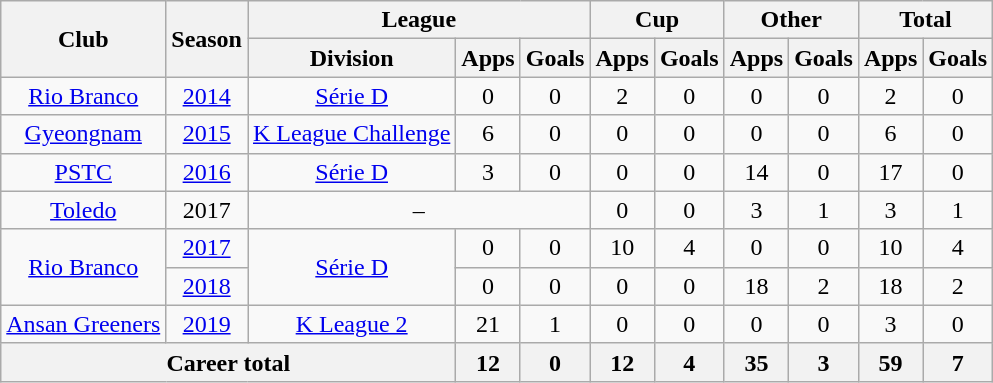<table class="wikitable" style="text-align: center">
<tr>
<th rowspan="2">Club</th>
<th rowspan="2">Season</th>
<th colspan="3">League</th>
<th colspan="2">Cup</th>
<th colspan="2">Other</th>
<th colspan="2">Total</th>
</tr>
<tr>
<th>Division</th>
<th>Apps</th>
<th>Goals</th>
<th>Apps</th>
<th>Goals</th>
<th>Apps</th>
<th>Goals</th>
<th>Apps</th>
<th>Goals</th>
</tr>
<tr>
<td><a href='#'>Rio Branco</a></td>
<td><a href='#'>2014</a></td>
<td><a href='#'>Série D</a></td>
<td>0</td>
<td>0</td>
<td>2</td>
<td>0</td>
<td>0</td>
<td>0</td>
<td>2</td>
<td>0</td>
</tr>
<tr>
<td><a href='#'>Gyeongnam</a></td>
<td><a href='#'>2015</a></td>
<td><a href='#'>K League Challenge</a></td>
<td>6</td>
<td>0</td>
<td>0</td>
<td>0</td>
<td>0</td>
<td>0</td>
<td>6</td>
<td>0</td>
</tr>
<tr>
<td><a href='#'>PSTC</a></td>
<td><a href='#'>2016</a></td>
<td><a href='#'>Série D</a></td>
<td>3</td>
<td>0</td>
<td>0</td>
<td>0</td>
<td>14</td>
<td>0</td>
<td>17</td>
<td>0</td>
</tr>
<tr>
<td><a href='#'>Toledo</a></td>
<td>2017</td>
<td colspan="3">–</td>
<td>0</td>
<td>0</td>
<td>3</td>
<td>1</td>
<td>3</td>
<td>1</td>
</tr>
<tr>
<td rowspan="2"><a href='#'>Rio Branco</a></td>
<td><a href='#'>2017</a></td>
<td rowspan="2"><a href='#'>Série D</a></td>
<td>0</td>
<td>0</td>
<td>10</td>
<td>4</td>
<td>0</td>
<td>0</td>
<td>10</td>
<td>4</td>
</tr>
<tr>
<td><a href='#'>2018</a></td>
<td>0</td>
<td>0</td>
<td>0</td>
<td>0</td>
<td>18</td>
<td>2</td>
<td>18</td>
<td>2</td>
</tr>
<tr>
<td><a href='#'>Ansan Greeners</a></td>
<td><a href='#'>2019</a></td>
<td><a href='#'>K League 2</a></td>
<td>21</td>
<td>1</td>
<td>0</td>
<td>0</td>
<td>0</td>
<td>0</td>
<td>3</td>
<td>0</td>
</tr>
<tr>
<th colspan="3"><strong>Career total</strong></th>
<th>12</th>
<th>0</th>
<th>12</th>
<th>4</th>
<th>35</th>
<th>3</th>
<th>59</th>
<th>7</th>
</tr>
</table>
